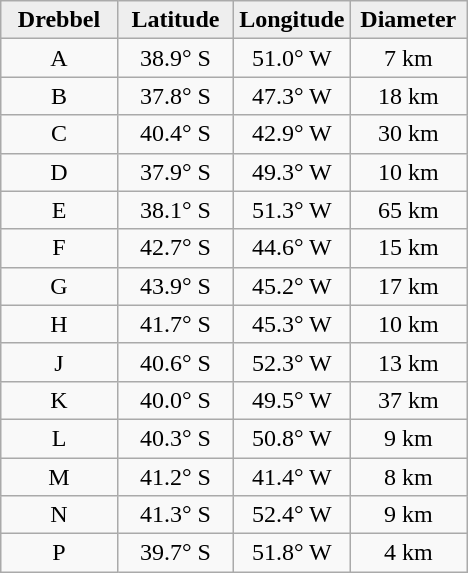<table class="wikitable">
<tr>
<th width="25%" style="background:#eeeeee;">Drebbel</th>
<th width="25%" style="background:#eeeeee;">Latitude</th>
<th width="25%" style="background:#eeeeee;">Longitude</th>
<th width="25%" style="background:#eeeeee;">Diameter</th>
</tr>
<tr>
<td align="center">A</td>
<td align="center">38.9° S</td>
<td align="center">51.0° W</td>
<td align="center">7 km</td>
</tr>
<tr>
<td align="center">B</td>
<td align="center">37.8° S</td>
<td align="center">47.3° W</td>
<td align="center">18 km</td>
</tr>
<tr>
<td align="center">C</td>
<td align="center">40.4° S</td>
<td align="center">42.9° W</td>
<td align="center">30 km</td>
</tr>
<tr>
<td align="center">D</td>
<td align="center">37.9° S</td>
<td align="center">49.3° W</td>
<td align="center">10 km</td>
</tr>
<tr>
<td align="center">E</td>
<td align="center">38.1° S</td>
<td align="center">51.3° W</td>
<td align="center">65 km</td>
</tr>
<tr>
<td align="center">F</td>
<td align="center">42.7° S</td>
<td align="center">44.6° W</td>
<td align="center">15 km</td>
</tr>
<tr>
<td align="center">G</td>
<td align="center">43.9° S</td>
<td align="center">45.2° W</td>
<td align="center">17 km</td>
</tr>
<tr>
<td align="center">H</td>
<td align="center">41.7° S</td>
<td align="center">45.3° W</td>
<td align="center">10 km</td>
</tr>
<tr>
<td align="center">J</td>
<td align="center">40.6° S</td>
<td align="center">52.3° W</td>
<td align="center">13 km</td>
</tr>
<tr>
<td align="center">K</td>
<td align="center">40.0° S</td>
<td align="center">49.5° W</td>
<td align="center">37 km</td>
</tr>
<tr>
<td align="center">L</td>
<td align="center">40.3° S</td>
<td align="center">50.8° W</td>
<td align="center">9 km</td>
</tr>
<tr>
<td align="center">M</td>
<td align="center">41.2° S</td>
<td align="center">41.4° W</td>
<td align="center">8 km</td>
</tr>
<tr>
<td align="center">N</td>
<td align="center">41.3° S</td>
<td align="center">52.4° W</td>
<td align="center">9 km</td>
</tr>
<tr>
<td align="center">P</td>
<td align="center">39.7° S</td>
<td align="center">51.8° W</td>
<td align="center">4 km</td>
</tr>
</table>
